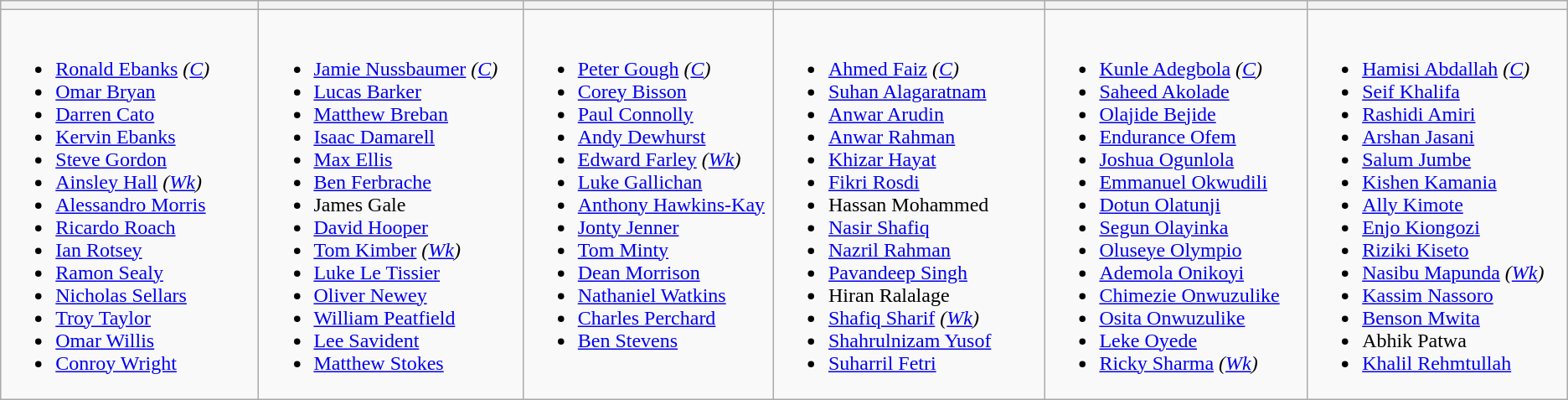<table class="wikitable">
<tr>
<th width=330></th>
<th width=330></th>
<th width=330></th>
<th width=330></th>
<th width=330></th>
<th width=330></th>
</tr>
<tr>
<td valign=top><br><ul><li><a href='#'>Ronald Ebanks</a> <em>(<a href='#'>C</a>)</em></li><li><a href='#'>Omar Bryan</a></li><li><a href='#'>Darren Cato</a></li><li><a href='#'>Kervin Ebanks</a></li><li><a href='#'>Steve Gordon</a></li><li><a href='#'>Ainsley Hall</a> <em>(<a href='#'>Wk</a>)</em></li><li><a href='#'>Alessandro Morris</a></li><li><a href='#'>Ricardo Roach</a></li><li><a href='#'>Ian Rotsey</a></li><li><a href='#'>Ramon Sealy</a></li><li><a href='#'>Nicholas Sellars</a></li><li><a href='#'>Troy Taylor</a></li><li><a href='#'>Omar Willis</a></li><li><a href='#'>Conroy Wright</a></li></ul></td>
<td valign=top><br><ul><li><a href='#'>Jamie Nussbaumer</a> <em>(<a href='#'>C</a>)</em></li><li><a href='#'>Lucas Barker</a></li><li><a href='#'>Matthew Breban</a></li><li><a href='#'>Isaac Damarell</a></li><li><a href='#'>Max Ellis</a></li><li><a href='#'>Ben Ferbrache</a></li><li>James Gale</li><li><a href='#'>David Hooper</a></li><li><a href='#'>Tom Kimber</a> <em>(<a href='#'>Wk</a>)</em></li><li><a href='#'>Luke Le Tissier</a></li><li><a href='#'>Oliver Newey</a></li><li><a href='#'>William Peatfield</a></li><li><a href='#'>Lee Savident</a></li><li><a href='#'>Matthew Stokes</a></li></ul></td>
<td valign=top><br><ul><li><a href='#'>Peter Gough</a> <em>(<a href='#'>C</a>)</em></li><li><a href='#'>Corey Bisson</a></li><li><a href='#'>Paul Connolly</a></li><li><a href='#'>Andy Dewhurst</a></li><li><a href='#'>Edward Farley</a> <em>(<a href='#'>Wk</a>)</em></li><li><a href='#'>Luke Gallichan</a></li><li><a href='#'>Anthony Hawkins-Kay</a></li><li><a href='#'>Jonty Jenner</a></li><li><a href='#'>Tom Minty</a></li><li><a href='#'>Dean Morrison</a></li><li><a href='#'>Nathaniel Watkins</a></li><li><a href='#'>Charles Perchard</a></li><li><a href='#'>Ben Stevens</a></li></ul></td>
<td valign=top><br><ul><li><a href='#'>Ahmed Faiz</a> <em>(<a href='#'>C</a>)</em></li><li><a href='#'>Suhan Alagaratnam</a></li><li><a href='#'>Anwar Arudin</a></li><li><a href='#'>Anwar Rahman</a></li><li><a href='#'>Khizar Hayat</a></li><li><a href='#'>Fikri Rosdi</a></li><li>Hassan Mohammed</li><li><a href='#'>Nasir Shafiq</a></li><li><a href='#'>Nazril Rahman</a></li><li><a href='#'>Pavandeep Singh</a></li><li>Hiran Ralalage</li><li><a href='#'>Shafiq Sharif</a> <em>(<a href='#'>Wk</a>)</em></li><li><a href='#'>Shahrulnizam Yusof</a></li><li><a href='#'>Suharril Fetri</a></li></ul></td>
<td valign=top><br><ul><li><a href='#'>Kunle Adegbola</a> <em>(<a href='#'>C</a>)</em></li><li><a href='#'>Saheed Akolade</a></li><li><a href='#'>Olajide Bejide</a></li><li><a href='#'>Endurance Ofem</a></li><li><a href='#'>Joshua Ogunlola</a></li><li><a href='#'>Emmanuel Okwudili</a></li><li><a href='#'>Dotun Olatunji</a></li><li><a href='#'>Segun Olayinka</a></li><li><a href='#'>Oluseye Olympio</a></li><li><a href='#'>Ademola Onikoyi</a></li><li><a href='#'>Chimezie Onwuzulike</a></li><li><a href='#'>Osita Onwuzulike</a></li><li><a href='#'>Leke Oyede</a></li><li><a href='#'>Ricky Sharma</a> <em>(<a href='#'>Wk</a>)</em></li></ul></td>
<td valign=top><br><ul><li><a href='#'>Hamisi Abdallah</a> <em>(<a href='#'>C</a>)</em></li><li><a href='#'>Seif Khalifa</a></li><li><a href='#'>Rashidi Amiri</a></li><li><a href='#'>Arshan Jasani</a></li><li><a href='#'>Salum Jumbe</a></li><li><a href='#'>Kishen Kamania</a></li><li><a href='#'>Ally Kimote</a></li><li><a href='#'>Enjo Kiongozi</a></li><li><a href='#'>Riziki Kiseto</a></li><li><a href='#'>Nasibu Mapunda</a> <em>(<a href='#'>Wk</a>)</em></li><li><a href='#'>Kassim Nassoro</a></li><li><a href='#'>Benson Mwita</a></li><li>Abhik Patwa</li><li><a href='#'>Khalil Rehmtullah</a></li></ul></td>
</tr>
</table>
